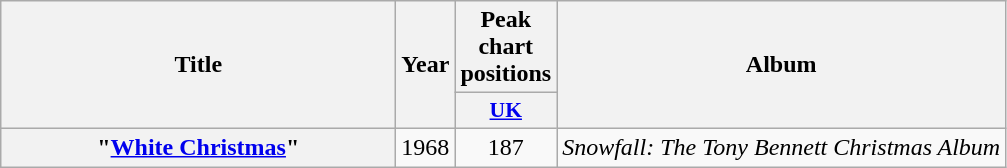<table class="wikitable plainrowheaders" style="text-align:center;">
<tr>
<th scope="col" rowspan="2" style="width:16em;">Title</th>
<th scope="col" rowspan="2">Year</th>
<th scope="col">Peak chart positions</th>
<th scope="col" rowspan="2">Album</th>
</tr>
<tr>
<th scope="col" style="width:3em;font-size:90%;"><a href='#'>UK</a><br></th>
</tr>
<tr>
<th scope="row">"<a href='#'>White Christmas</a>"</th>
<td>1968</td>
<td>187</td>
<td><em>Snowfall: The Tony Bennett Christmas Album</em></td>
</tr>
</table>
